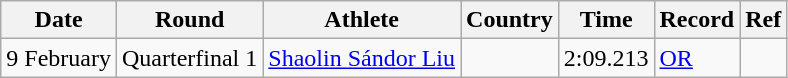<table class="wikitable">
<tr>
<th>Date</th>
<th>Round</th>
<th>Athlete</th>
<th>Country</th>
<th>Time</th>
<th>Record</th>
<th>Ref</th>
</tr>
<tr>
<td>9 February</td>
<td>Quarterfinal 1</td>
<td><a href='#'>Shaolin Sándor Liu</a></td>
<td></td>
<td>2:09.213</td>
<td><a href='#'>OR</a></td>
<td align=center></td>
</tr>
</table>
